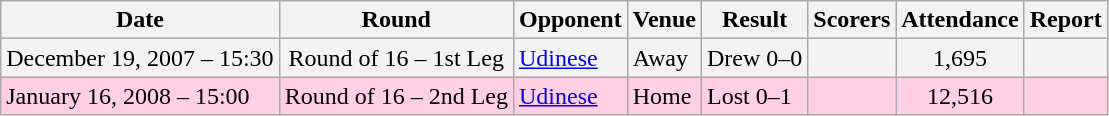<table class="wikitable">
<tr>
<th>Date</th>
<th>Round</th>
<th>Opponent</th>
<th>Venue</th>
<th>Result</th>
<th>Scorers</th>
<th>Attendance</th>
<th>Report</th>
</tr>
<tr style="background:#f3f3f3;">
<td>December 19, 2007 – 15:30</td>
<td style="text-align:center;">Round of 16 – 1st Leg</td>
<td><a href='#'>Udinese</a></td>
<td>Away</td>
<td>Drew 0–0</td>
<td></td>
<td style="text-align:center;">1,695</td>
<td style="text-align:center;"></td>
</tr>
<tr style="background:#ffd0e3;">
<td>January 16, 2008 – 15:00</td>
<td style="text-align:center;">Round of 16 – 2nd Leg</td>
<td><a href='#'>Udinese</a></td>
<td>Home</td>
<td>Lost 0–1</td>
<td></td>
<td style="text-align:center;">12,516</td>
<td style="text-align:center;"></td>
</tr>
</table>
